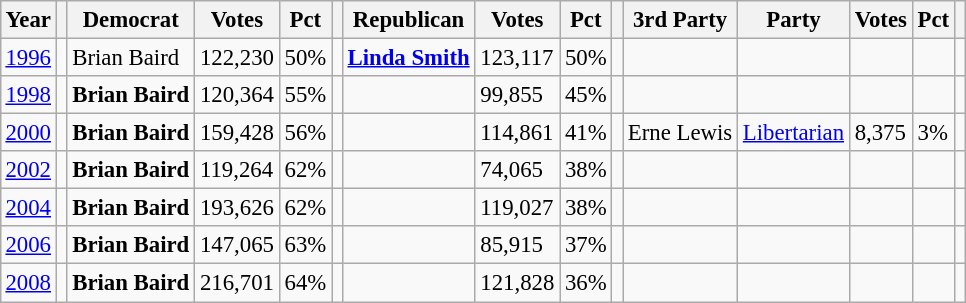<table class="wikitable" style="margin:0.5em ; font-size:95%">
<tr>
<th>Year</th>
<th></th>
<th>Democrat</th>
<th>Votes</th>
<th>Pct</th>
<th></th>
<th>Republican</th>
<th>Votes</th>
<th>Pct</th>
<th></th>
<th>3rd Party</th>
<th>Party</th>
<th>Votes</th>
<th>Pct</th>
<th></th>
</tr>
<tr>
<td><a href='#'>1996</a></td>
<td></td>
<td>Brian Baird</td>
<td>122,230</td>
<td>50%</td>
<td></td>
<td><strong><a href='#'>Linda Smith</a></strong></td>
<td>123,117</td>
<td>50%</td>
<td></td>
<td></td>
<td></td>
<td></td>
<td></td>
<td></td>
</tr>
<tr>
<td><a href='#'>1998</a></td>
<td></td>
<td><strong>Brian Baird</strong></td>
<td>120,364</td>
<td>55%</td>
<td></td>
<td></td>
<td>99,855</td>
<td>45%</td>
<td></td>
<td></td>
<td></td>
<td></td>
<td></td>
<td></td>
</tr>
<tr>
<td><a href='#'>2000</a></td>
<td></td>
<td><strong>Brian Baird</strong></td>
<td>159,428</td>
<td>56%</td>
<td></td>
<td></td>
<td>114,861</td>
<td>41%</td>
<td></td>
<td>Erne Lewis</td>
<td><a href='#'>Libertarian</a></td>
<td>8,375</td>
<td>3%</td>
<td></td>
</tr>
<tr>
<td><a href='#'>2002</a></td>
<td></td>
<td><strong>Brian Baird</strong></td>
<td>119,264</td>
<td>62%</td>
<td></td>
<td></td>
<td>74,065</td>
<td>38%</td>
<td></td>
<td></td>
<td></td>
<td></td>
<td></td>
<td></td>
</tr>
<tr>
<td><a href='#'>2004</a></td>
<td></td>
<td><strong>Brian Baird</strong></td>
<td>193,626</td>
<td>62%</td>
<td></td>
<td></td>
<td>119,027</td>
<td>38%</td>
<td></td>
<td></td>
<td></td>
<td></td>
<td></td>
<td></td>
</tr>
<tr>
<td><a href='#'>2006</a></td>
<td></td>
<td><strong>Brian Baird</strong></td>
<td>147,065</td>
<td>63%</td>
<td></td>
<td></td>
<td>85,915</td>
<td>37%</td>
<td></td>
<td></td>
<td></td>
<td></td>
<td></td>
<td></td>
</tr>
<tr>
<td><a href='#'>2008</a></td>
<td></td>
<td><strong>Brian Baird</strong></td>
<td>216,701</td>
<td>64%</td>
<td></td>
<td></td>
<td>121,828</td>
<td>36%</td>
<td></td>
<td></td>
<td></td>
<td></td>
<td></td>
<td></td>
</tr>
</table>
